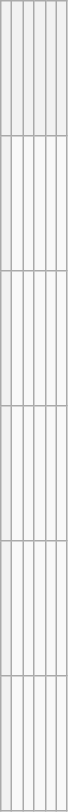<table class="wikitable">
<tr style="height: 90px;">
<th></th>
<th><br></th>
<th></th>
<th></th>
<th><br></th>
<th><br></th>
</tr>
<tr style="height: 90px;">
<th><br></th>
<td></td>
<td></td>
<td></td>
<td></td>
<td></td>
</tr>
<tr style="height: 90px;">
<th></th>
<td></td>
<td></td>
<td></td>
<td></td>
<td></td>
</tr>
<tr style="height: 90px;">
<th></th>
<td></td>
<td></td>
<td></td>
<td></td>
<td></td>
</tr>
<tr style="height: 90px;">
<th><br></th>
<td></td>
<td></td>
<td></td>
<td></td>
<td></td>
</tr>
<tr style="height: 90px;">
<th><br></th>
<td></td>
<td></td>
<td></td>
<td></td>
<td></td>
</tr>
</table>
